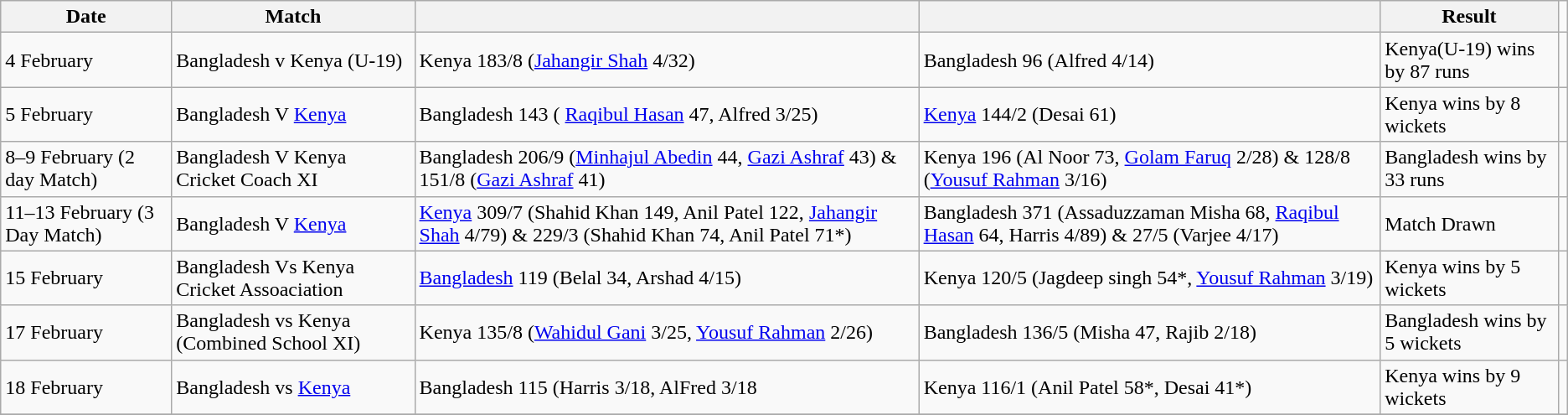<table class="wikitable">
<tr>
<th>Date</th>
<th>Match</th>
<th></th>
<th></th>
<th>Result</th>
</tr>
<tr>
<td>4 February</td>
<td>Bangladesh v Kenya (U-19)</td>
<td>Kenya 183/8 (<a href='#'>Jahangir Shah</a> 4/32)</td>
<td>Bangladesh 96 (Alfred 4/14)</td>
<td>Kenya(U-19) wins by 87 runs</td>
<td></td>
</tr>
<tr>
<td>5 February</td>
<td>Bangladesh V <a href='#'>Kenya</a></td>
<td>Bangladesh 143 ( <a href='#'>Raqibul Hasan</a> 47, Alfred 3/25)</td>
<td><a href='#'>Kenya</a> 144/2 (Desai 61)</td>
<td>Kenya wins by 8 wickets</td>
<td></td>
</tr>
<tr>
<td>8–9 February (2 day Match)</td>
<td>Bangladesh V Kenya Cricket Coach XI</td>
<td>Bangladesh 206/9 (<a href='#'>Minhajul Abedin</a> 44, <a href='#'>Gazi Ashraf</a> 43) & 151/8 (<a href='#'>Gazi Ashraf</a> 41)</td>
<td>Kenya 196 (Al Noor 73, <a href='#'>Golam Faruq</a> 2/28) & 128/8 (<a href='#'>Yousuf Rahman</a> 3/16)</td>
<td>Bangladesh wins by 33 runs</td>
<td></td>
</tr>
<tr>
<td>11–13 February (3 Day Match)</td>
<td>Bangladesh V <a href='#'>Kenya</a></td>
<td><a href='#'>Kenya</a> 309/7 (Shahid Khan 149, Anil Patel 122, <a href='#'>Jahangir Shah</a> 4/79) & 229/3 (Shahid Khan 74, Anil Patel 71*)</td>
<td>Bangladesh 371 (Assaduzzaman Misha 68, <a href='#'>Raqibul Hasan</a> 64, Harris 4/89) & 27/5 (Varjee 4/17)</td>
<td>Match Drawn</td>
<td></td>
</tr>
<tr>
<td>15 February</td>
<td>Bangladesh Vs Kenya Cricket Assoaciation</td>
<td><a href='#'>Bangladesh</a> 119 (Belal 34, Arshad 4/15)</td>
<td>Kenya 120/5 (Jagdeep singh 54*, <a href='#'>Yousuf Rahman</a> 3/19)</td>
<td>Kenya wins by 5 wickets</td>
<td></td>
</tr>
<tr>
<td>17 February</td>
<td>Bangladesh vs Kenya (Combined School XI)</td>
<td>Kenya 135/8 (<a href='#'>Wahidul Gani</a> 3/25, <a href='#'>Yousuf Rahman</a> 2/26)</td>
<td>Bangladesh 136/5 (Misha 47, Rajib 2/18)</td>
<td>Bangladesh wins by 5 wickets</td>
<td></td>
</tr>
<tr>
<td>18 February</td>
<td>Bangladesh vs <a href='#'>Kenya</a></td>
<td>Bangladesh 115 (Harris 3/18, AlFred 3/18</td>
<td>Kenya 116/1 (Anil Patel 58*, Desai 41*)</td>
<td>Kenya wins by 9 wickets</td>
<td></td>
</tr>
<tr>
</tr>
</table>
